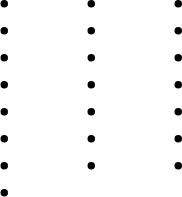<table>
<tr>
<td style="vertical-align:top; width:25%;"><br><ul><li></li><li></li><li></li><li></li><li></li><li></li><li></li><li></li></ul></td>
<td style="vertical-align:top; width:25%;"><br><ul><li></li><li></li><li></li><li></li><li></li><li></li><li></li></ul></td>
<td style="vertical-align:top; width:25%;"><br><ul><li></li><li></li><li></li><li></li><li></li><li></li><li></li></ul></td>
</tr>
</table>
